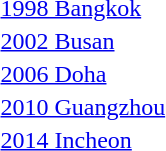<table>
<tr>
<td rowspan=2><a href='#'>1998 Bangkok</a></td>
<td rowspan=2></td>
<td rowspan=2></td>
<td></td>
</tr>
<tr>
<td></td>
</tr>
<tr>
<td rowspan=2><a href='#'>2002 Busan</a></td>
<td rowspan=2></td>
<td rowspan=2></td>
<td></td>
</tr>
<tr>
<td></td>
</tr>
<tr>
<td rowspan=2><a href='#'>2006 Doha</a></td>
<td rowspan=2></td>
<td rowspan=2></td>
<td></td>
</tr>
<tr>
<td></td>
</tr>
<tr>
<td rowspan=2><a href='#'>2010 Guangzhou</a></td>
<td rowspan=2></td>
<td rowspan=2></td>
<td></td>
</tr>
<tr>
<td></td>
</tr>
<tr>
<td rowspan=2><a href='#'>2014 Incheon</a></td>
<td rowspan=2></td>
<td rowspan=2></td>
<td></td>
</tr>
<tr>
<td></td>
</tr>
</table>
